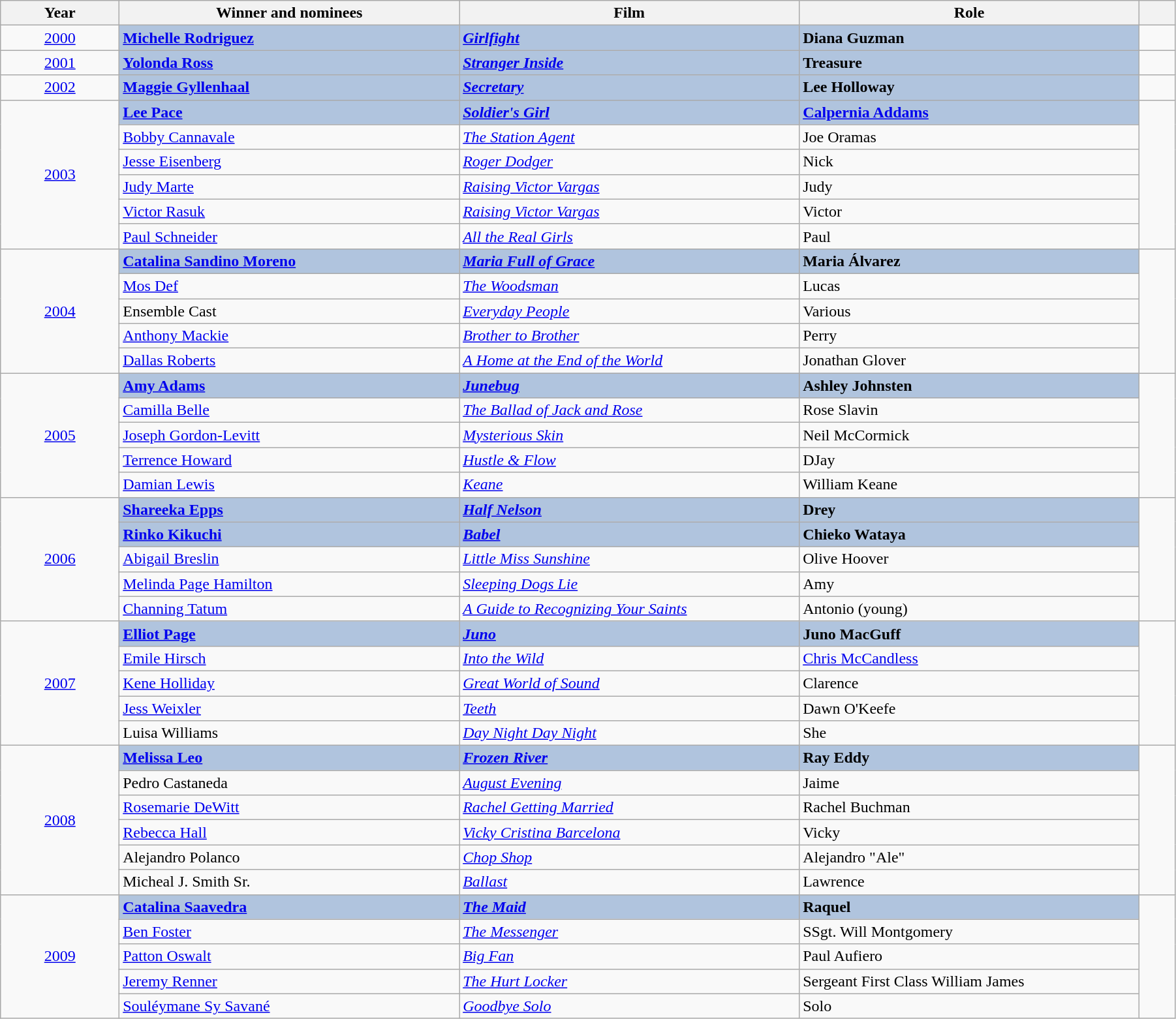<table class="wikitable" width="95%" cellpadding="5">
<tr>
<th width="100"><strong>Year</strong></th>
<th width="300"><strong>Winner and nominees</strong></th>
<th width="300"><strong>Film</strong></th>
<th width="300"><strong>Role</strong></th>
<th width="25"><strong></strong></th>
</tr>
<tr>
<td style="text-align:center;"><a href='#'>2000</a></td>
<td style="background:#B0C4DE;"><strong><a href='#'>Michelle Rodriguez</a></strong></td>
<td style="background:#B0C4DE;"><strong><em><a href='#'>Girlfight</a></em></strong></td>
<td style="background:#B0C4DE;"><strong>Diana Guzman</strong></td>
<td style="text-align:center;"></td>
</tr>
<tr>
<td style="text-align:center;"><a href='#'>2001</a></td>
<td style="background:#B0C4DE;"><strong><a href='#'>Yolonda Ross</a></strong></td>
<td style="background:#B0C4DE;"><strong><em><a href='#'>Stranger Inside</a></em></strong></td>
<td style="background:#B0C4DE;"><strong>Treasure</strong></td>
<td style="text-align:center;"></td>
</tr>
<tr>
<td style="text-align:center;"><a href='#'>2002</a></td>
<td style="background:#B0C4DE;"><strong><a href='#'>Maggie Gyllenhaal</a></strong></td>
<td style="background:#B0C4DE;"><strong><em><a href='#'>Secretary</a></em></strong></td>
<td style="background:#B0C4DE;"><strong>Lee Holloway</strong></td>
<td style="text-align:center;"></td>
</tr>
<tr>
<td rowspan="6" style="text-align:center;"><a href='#'>2003</a></td>
<td style="background:#B0C4DE;"><strong><a href='#'>Lee Pace</a></strong></td>
<td style="background:#B0C4DE;"><strong><em><a href='#'>Soldier's Girl</a></em></strong></td>
<td style="background:#B0C4DE;"><strong><a href='#'>Calpernia Addams</a></strong></td>
<td rowspan="6" style="text-align:center;"></td>
</tr>
<tr>
<td><a href='#'>Bobby Cannavale</a></td>
<td><em><a href='#'>The Station Agent</a></em></td>
<td>Joe Oramas</td>
</tr>
<tr>
<td><a href='#'>Jesse Eisenberg</a></td>
<td><em><a href='#'>Roger Dodger</a></em></td>
<td>Nick</td>
</tr>
<tr>
<td><a href='#'>Judy Marte</a></td>
<td><em><a href='#'>Raising Victor Vargas</a></em></td>
<td>Judy</td>
</tr>
<tr>
<td><a href='#'>Victor Rasuk</a></td>
<td><em><a href='#'>Raising Victor Vargas</a></em></td>
<td>Victor</td>
</tr>
<tr>
<td><a href='#'>Paul Schneider</a></td>
<td><em><a href='#'>All the Real Girls</a></em></td>
<td>Paul</td>
</tr>
<tr>
<td rowspan="5" style="text-align:center;"><a href='#'>2004</a></td>
<td style="background:#B0C4DE;"><strong><a href='#'>Catalina Sandino Moreno</a></strong></td>
<td style="background:#B0C4DE;"><strong><em><a href='#'>Maria Full of Grace</a></em></strong></td>
<td style="background:#B0C4DE;"><strong>Maria Álvarez</strong></td>
<td rowspan="5" style="text-align:center;"></td>
</tr>
<tr>
<td><a href='#'>Mos Def</a></td>
<td><em><a href='#'>The Woodsman</a></em></td>
<td>Lucas</td>
</tr>
<tr>
<td>Ensemble Cast</td>
<td><em><a href='#'>Everyday People</a></em></td>
<td>Various</td>
</tr>
<tr>
<td><a href='#'>Anthony Mackie</a></td>
<td><em><a href='#'>Brother to Brother</a></em></td>
<td>Perry</td>
</tr>
<tr>
<td><a href='#'>Dallas Roberts</a></td>
<td><em><a href='#'>A Home at the End of the World</a></em></td>
<td>Jonathan Glover</td>
</tr>
<tr>
<td rowspan="5" style="text-align:center;"><a href='#'>2005</a></td>
<td style="background:#B0C4DE;"><strong><a href='#'>Amy Adams</a></strong></td>
<td style="background:#B0C4DE;"><strong><em><a href='#'>Junebug</a></em></strong></td>
<td style="background:#B0C4DE;"><strong>Ashley Johnsten</strong></td>
<td rowspan="5" style="text-align:center;"></td>
</tr>
<tr>
<td><a href='#'>Camilla Belle</a></td>
<td><em><a href='#'>The Ballad of Jack and Rose</a></em></td>
<td>Rose Slavin</td>
</tr>
<tr>
<td><a href='#'>Joseph Gordon-Levitt</a></td>
<td><em><a href='#'>Mysterious Skin</a></em></td>
<td>Neil McCormick</td>
</tr>
<tr>
<td><a href='#'>Terrence Howard</a></td>
<td><em><a href='#'>Hustle & Flow</a></em></td>
<td>DJay</td>
</tr>
<tr>
<td><a href='#'>Damian Lewis</a></td>
<td><em><a href='#'>Keane</a></em></td>
<td>William Keane</td>
</tr>
<tr>
<td rowspan="5" style="text-align:center;"><a href='#'>2006</a></td>
<td style="background:#B0C4DE;"><strong><a href='#'>Shareeka Epps</a></strong></td>
<td style="background:#B0C4DE;"><strong><em><a href='#'>Half Nelson</a></em></strong></td>
<td style="background:#B0C4DE;"><strong>Drey</strong></td>
<td rowspan="5" style="text-align:center;"></td>
</tr>
<tr>
<td style="background:#B0C4DE;"><strong><a href='#'>Rinko Kikuchi</a></strong></td>
<td style="background:#B0C4DE;"><strong><em><a href='#'>Babel</a></em></strong></td>
<td style="background:#B0C4DE;"><strong>Chieko Wataya</strong></td>
</tr>
<tr>
<td><a href='#'>Abigail Breslin</a></td>
<td><em><a href='#'>Little Miss Sunshine</a></em></td>
<td>Olive Hoover</td>
</tr>
<tr>
<td><a href='#'>Melinda Page Hamilton</a></td>
<td><em><a href='#'>Sleeping Dogs Lie</a></em></td>
<td>Amy</td>
</tr>
<tr>
<td><a href='#'>Channing Tatum</a></td>
<td><em><a href='#'>A Guide to Recognizing Your Saints</a></em></td>
<td>Antonio (young)</td>
</tr>
<tr>
<td rowspan="5" style="text-align:center;"><a href='#'>2007</a></td>
<td style="background:#B0C4DE;"><strong><a href='#'>Elliot Page</a></strong></td>
<td style="background:#B0C4DE;"><strong><em><a href='#'>Juno</a></em></strong></td>
<td style="background:#B0C4DE;"><strong>Juno MacGuff</strong></td>
<td rowspan="5" style="text-align:center;"></td>
</tr>
<tr>
<td><a href='#'>Emile Hirsch</a></td>
<td><em><a href='#'>Into the Wild</a></em></td>
<td><a href='#'>Chris McCandless</a></td>
</tr>
<tr>
<td><a href='#'>Kene Holliday</a></td>
<td><em><a href='#'>Great World of Sound</a></em></td>
<td>Clarence</td>
</tr>
<tr>
<td><a href='#'>Jess Weixler</a></td>
<td><em><a href='#'>Teeth</a></em></td>
<td>Dawn O'Keefe</td>
</tr>
<tr>
<td>Luisa Williams</td>
<td><em><a href='#'>Day Night Day Night</a></em></td>
<td>She</td>
</tr>
<tr>
<td rowspan="6" style="text-align:center;"><a href='#'>2008</a></td>
<td style="background:#B0C4DE;"><strong><a href='#'>Melissa Leo</a></strong></td>
<td style="background:#B0C4DE;"><strong><em><a href='#'>Frozen River</a></em></strong></td>
<td style="background:#B0C4DE;"><strong>Ray Eddy</strong></td>
<td rowspan="6" style="text-align:center;"></td>
</tr>
<tr>
<td>Pedro Castaneda</td>
<td><em><a href='#'>August Evening</a></em></td>
<td>Jaime</td>
</tr>
<tr>
<td><a href='#'>Rosemarie DeWitt</a></td>
<td><em><a href='#'>Rachel Getting Married</a></em></td>
<td>Rachel Buchman</td>
</tr>
<tr>
<td><a href='#'>Rebecca Hall</a></td>
<td><em><a href='#'>Vicky Cristina Barcelona</a></em></td>
<td>Vicky</td>
</tr>
<tr>
<td>Alejandro Polanco</td>
<td><em><a href='#'>Chop Shop</a></em></td>
<td>Alejandro "Ale"</td>
</tr>
<tr>
<td>Micheal J. Smith Sr.</td>
<td><em><a href='#'>Ballast</a></em></td>
<td>Lawrence</td>
</tr>
<tr>
<td rowspan="5" style="text-align:center;"><a href='#'>2009</a></td>
<td style="background:#B0C4DE;"><strong><a href='#'>Catalina Saavedra</a></strong></td>
<td style="background:#B0C4DE;"><strong><em><a href='#'>The Maid</a></em></strong></td>
<td style="background:#B0C4DE;"><strong>Raquel</strong></td>
<td rowspan="5" style="text-align:center;"></td>
</tr>
<tr>
<td><a href='#'>Ben Foster</a></td>
<td><em><a href='#'>The Messenger</a></em></td>
<td>SSgt. Will Montgomery</td>
</tr>
<tr>
<td><a href='#'>Patton Oswalt</a></td>
<td><em><a href='#'>Big Fan</a></em></td>
<td>Paul Aufiero</td>
</tr>
<tr>
<td><a href='#'>Jeremy Renner</a></td>
<td><em><a href='#'>The Hurt Locker</a></em></td>
<td>Sergeant First Class William James</td>
</tr>
<tr>
<td><a href='#'>Souléymane Sy Savané</a></td>
<td><em><a href='#'>Goodbye Solo</a></em></td>
<td>Solo</td>
</tr>
</table>
